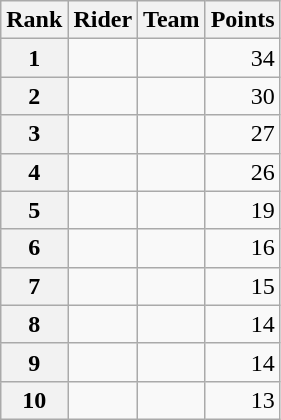<table class="wikitable" margin-bottom:0;">
<tr>
<th scope="col">Rank</th>
<th scope="col">Rider</th>
<th scope="col">Team</th>
<th scope="col">Points</th>
</tr>
<tr>
<th scope="row">1</th>
<td> </td>
<td></td>
<td align="right">34</td>
</tr>
<tr>
<th scope="row">2</th>
<td></td>
<td></td>
<td align="right">30</td>
</tr>
<tr>
<th scope="row">3</th>
<td> </td>
<td></td>
<td align="right">27</td>
</tr>
<tr>
<th scope="row">4</th>
<td></td>
<td></td>
<td align="right">26</td>
</tr>
<tr>
<th scope="row">5</th>
<td></td>
<td></td>
<td align="right">19</td>
</tr>
<tr>
<th scope="row">6</th>
<td></td>
<td></td>
<td align="right">16</td>
</tr>
<tr>
<th scope="row">7</th>
<td></td>
<td></td>
<td align="right">15</td>
</tr>
<tr>
<th scope="row">8</th>
<td></td>
<td></td>
<td align="right">14</td>
</tr>
<tr>
<th scope="row">9</th>
<td></td>
<td></td>
<td align="right">14</td>
</tr>
<tr>
<th scope="row">10</th>
<td></td>
<td></td>
<td align="right">13</td>
</tr>
</table>
